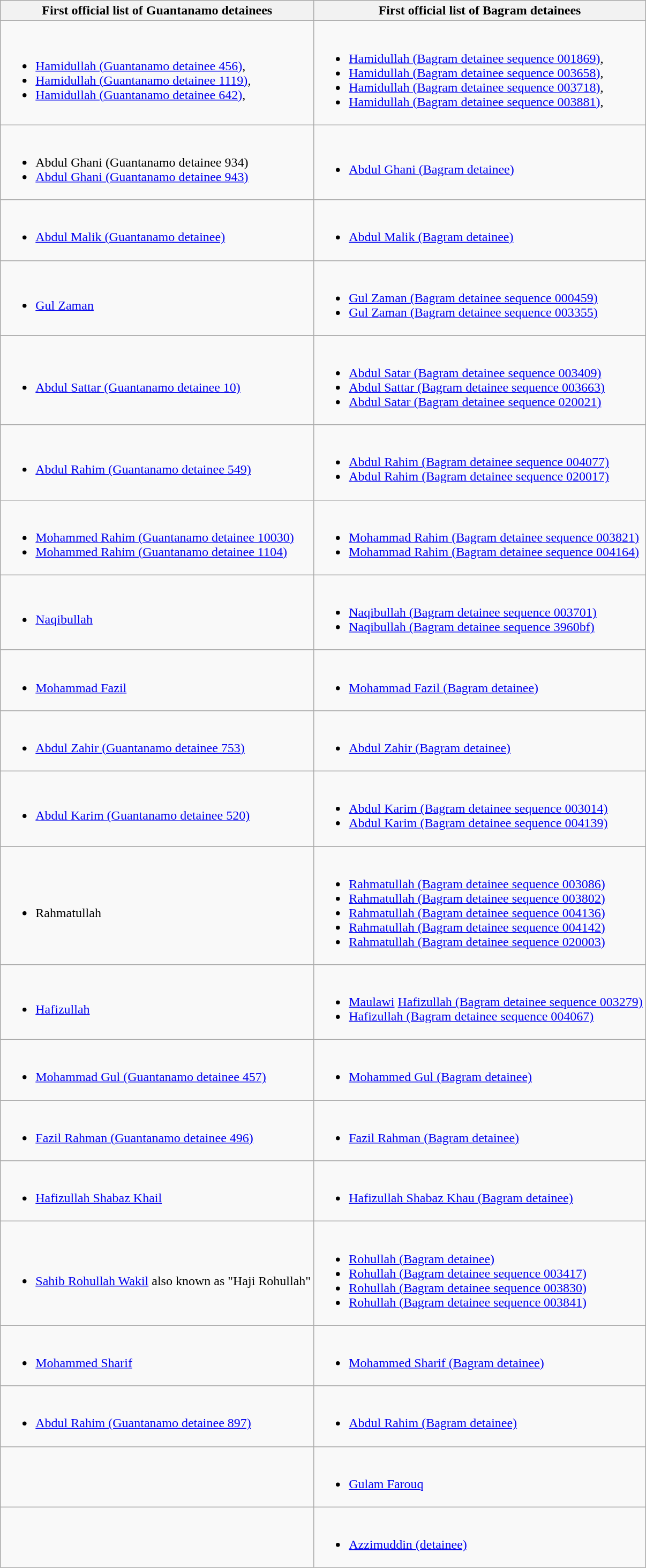<table class="wikitable">
<tr>
<th><strong>First official list of Guantanamo detainees</strong></th>
<th><strong>First official list of Bagram detainees</strong></th>
</tr>
<tr>
<td><br><ul><li><a href='#'>Hamidullah (Guantanamo detainee 456)</a>,</li><li><a href='#'>Hamidullah (Guantanamo detainee 1119)</a>,</li><li><a href='#'>Hamidullah (Guantanamo detainee 642)</a>,</li></ul></td>
<td><br><ul><li><a href='#'>Hamidullah (Bagram detainee sequence 001869)</a>,</li><li><a href='#'>Hamidullah (Bagram detainee sequence 003658)</a>,</li><li><a href='#'>Hamidullah (Bagram detainee sequence 003718)</a>,</li><li><a href='#'>Hamidullah (Bagram detainee sequence 003881)</a>,</li></ul></td>
</tr>
<tr>
<td><br><ul><li>Abdul Ghani (Guantanamo detainee 934)</li><li><a href='#'>Abdul Ghani (Guantanamo detainee 943)</a></li></ul></td>
<td><br><ul><li><a href='#'>Abdul Ghani (Bagram detainee)</a></li></ul></td>
</tr>
<tr>
<td><br><ul><li><a href='#'>Abdul Malik (Guantanamo detainee)</a></li></ul></td>
<td><br><ul><li><a href='#'>Abdul Malik (Bagram detainee)</a></li></ul></td>
</tr>
<tr>
<td><br><ul><li><a href='#'>Gul Zaman</a></li></ul></td>
<td><br><ul><li><a href='#'>Gul Zaman (Bagram detainee sequence 000459)</a></li><li><a href='#'>Gul Zaman (Bagram detainee sequence 003355)</a></li></ul></td>
</tr>
<tr>
<td><br><ul><li><a href='#'>Abdul Sattar (Guantanamo detainee 10)</a></li></ul></td>
<td><br><ul><li><a href='#'>Abdul Satar (Bagram detainee sequence 003409)</a></li><li><a href='#'>Abdul Sattar (Bagram detainee sequence 003663)</a></li><li><a href='#'>Abdul Satar (Bagram detainee sequence 020021)</a></li></ul></td>
</tr>
<tr>
<td><br><ul><li><a href='#'>Abdul Rahim (Guantanamo detainee 549)</a></li></ul></td>
<td><br><ul><li><a href='#'>Abdul Rahim (Bagram detainee sequence 004077)</a></li><li><a href='#'>Abdul Rahim (Bagram detainee sequence 020017)</a></li></ul></td>
</tr>
<tr>
<td><br><ul><li><a href='#'>Mohammed Rahim (Guantanamo detainee 10030)</a></li><li><a href='#'>Mohammed Rahim (Guantanamo detainee 1104)</a></li></ul></td>
<td><br><ul><li><a href='#'>Mohammad Rahim (Bagram detainee sequence 003821)</a></li><li><a href='#'>Mohammad Rahim (Bagram detainee sequence 004164)</a></li></ul></td>
</tr>
<tr>
<td><br><ul><li><a href='#'>Naqibullah</a></li></ul></td>
<td><br><ul><li><a href='#'>Naqibullah (Bagram detainee sequence 003701)</a></li><li><a href='#'>Naqibullah (Bagram detainee sequence 3960bf)</a></li></ul></td>
</tr>
<tr>
<td><br><ul><li><a href='#'>Mohammad Fazil</a></li></ul></td>
<td><br><ul><li><a href='#'>Mohammad Fazil (Bagram detainee)</a></li></ul></td>
</tr>
<tr>
<td><br><ul><li><a href='#'>Abdul Zahir (Guantanamo detainee 753)</a></li></ul></td>
<td><br><ul><li><a href='#'>Abdul Zahir (Bagram detainee)</a></li></ul></td>
</tr>
<tr>
<td><br><ul><li><a href='#'>Abdul Karim (Guantanamo detainee 520)</a></li></ul></td>
<td><br><ul><li><a href='#'>Abdul Karim (Bagram detainee sequence 003014)</a></li><li><a href='#'>Abdul Karim (Bagram detainee sequence 004139)</a></li></ul></td>
</tr>
<tr>
<td><br><ul><li>Rahmatullah</li></ul></td>
<td><br><ul><li><a href='#'>Rahmatullah (Bagram detainee sequence 003086)</a></li><li><a href='#'>Rahmatullah (Bagram detainee sequence 003802)</a></li><li><a href='#'>Rahmatullah (Bagram detainee sequence 004136)</a></li><li><a href='#'>Rahmatullah (Bagram detainee sequence 004142)</a></li><li><a href='#'>Rahmatullah (Bagram detainee sequence 020003)</a></li></ul></td>
</tr>
<tr>
<td><br><ul><li><a href='#'>Hafizullah</a></li></ul></td>
<td><br><ul><li><a href='#'>Maulawi</a> <a href='#'>Hafizullah (Bagram detainee sequence 003279)</a></li><li><a href='#'>Hafizullah (Bagram detainee sequence 004067)</a></li></ul></td>
</tr>
<tr>
<td><br><ul><li><a href='#'>Mohammad Gul (Guantanamo detainee 457)</a></li></ul></td>
<td><br><ul><li><a href='#'>Mohammed Gul (Bagram detainee)</a></li></ul></td>
</tr>
<tr>
<td><br><ul><li><a href='#'>Fazil Rahman (Guantanamo detainee 496)</a></li></ul></td>
<td><br><ul><li><a href='#'>Fazil Rahman (Bagram detainee)</a></li></ul></td>
</tr>
<tr>
<td><br><ul><li><a href='#'>Hafizullah Shabaz Khail</a></li></ul></td>
<td><br><ul><li><a href='#'>Hafizullah Shabaz Khau (Bagram detainee)</a></li></ul></td>
</tr>
<tr>
<td><br><ul><li><a href='#'>Sahib Rohullah Wakil</a> also known as "Haji Rohullah"</li></ul></td>
<td><br><ul><li><a href='#'>Rohullah (Bagram detainee)</a></li><li><a href='#'>Rohullah (Bagram detainee sequence 003417)</a></li><li><a href='#'>Rohullah (Bagram detainee sequence 003830)</a></li><li><a href='#'>Rohullah (Bagram detainee sequence 003841)</a></li></ul></td>
</tr>
<tr>
<td><br><ul><li><a href='#'>Mohammed Sharif</a></li></ul></td>
<td><br><ul><li><a href='#'>Mohammed Sharif (Bagram detainee)</a></li></ul></td>
</tr>
<tr>
<td><br><ul><li><a href='#'>Abdul Rahim (Guantanamo detainee 897)</a></li></ul></td>
<td><br><ul><li><a href='#'>Abdul Rahim (Bagram detainee)</a></li></ul></td>
</tr>
<tr>
<td></td>
<td><br><ul><li><a href='#'>Gulam Farouq</a></li></ul></td>
</tr>
<tr>
<td></td>
<td><br><ul><li><a href='#'>Azzimuddin (detainee)</a></li></ul></td>
</tr>
</table>
